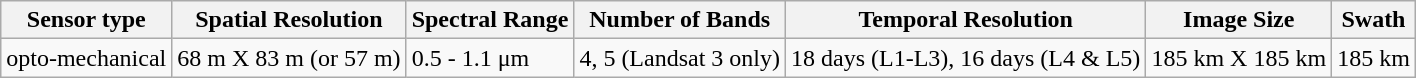<table class="wikitable" border="1">
<tr>
<th>Sensor type</th>
<th>Spatial Resolution</th>
<th>Spectral Range</th>
<th>Number of Bands</th>
<th>Temporal Resolution</th>
<th>Image Size</th>
<th>Swath</th>
</tr>
<tr>
<td>opto-mechanical</td>
<td>68 m X 83 m (or 57 m)</td>
<td>0.5 - 1.1 μm</td>
<td>4, 5 (Landsat 3 only)</td>
<td>18 days (L1-L3), 16 days (L4 & L5)</td>
<td>185 km X 185 km</td>
<td>185 km</td>
</tr>
</table>
